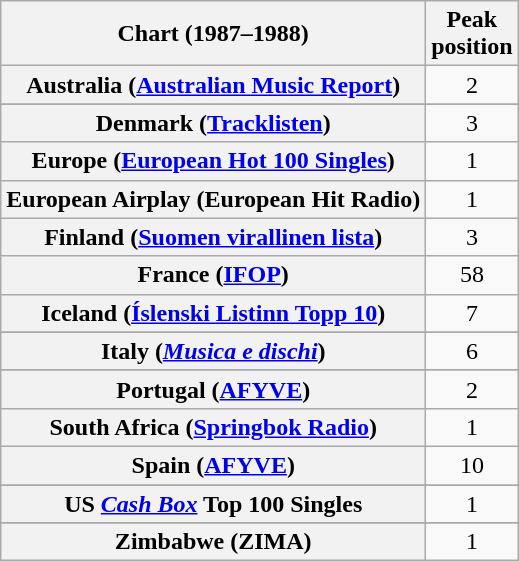<table class="wikitable sortable plainrowheaders" style="text-align:center">
<tr>
<th scope="col">Chart (1987–1988)</th>
<th scope="col">Peak<br>position</th>
</tr>
<tr>
<th scope="row">Australia (<a href='#'>Australian Music Report</a>)</th>
<td>2</td>
</tr>
<tr>
</tr>
<tr>
</tr>
<tr>
</tr>
<tr>
</tr>
<tr>
<th scope="row">Denmark (<a href='#'>Tracklisten</a>)</th>
<td>3</td>
</tr>
<tr>
<th scope="row">Europe (<a href='#'>European Hot 100 Singles</a>)</th>
<td>1</td>
</tr>
<tr>
<th scope="row">European Airplay (European Hit Radio)</th>
<td>1</td>
</tr>
<tr>
<th scope="row">Finland (<a href='#'>Suomen virallinen lista</a>)</th>
<td>3</td>
</tr>
<tr>
<th scope="row">France (<a href='#'>IFOP</a>)</th>
<td>58</td>
</tr>
<tr>
<th scope="row">Iceland (<a href='#'>Íslenski Listinn Topp 10</a>)</th>
<td>7</td>
</tr>
<tr>
</tr>
<tr>
<th scope="row">Italy (<em><a href='#'>Musica e dischi</a></em>)</th>
<td>6</td>
</tr>
<tr>
</tr>
<tr>
</tr>
<tr>
</tr>
<tr>
</tr>
<tr>
<th scope="row">Portugal (<a href='#'>AFYVE</a>)</th>
<td>2</td>
</tr>
<tr>
<th scope="row">South Africa (<a href='#'>Springbok Radio</a>)</th>
<td>1</td>
</tr>
<tr>
<th scope="row">Spain (<a href='#'>AFYVE</a>)</th>
<td>10</td>
</tr>
<tr>
</tr>
<tr>
</tr>
<tr>
</tr>
<tr>
</tr>
<tr>
</tr>
<tr>
<th scope="row">US <em><a href='#'>Cash Box</a></em> Top 100 Singles</th>
<td>1</td>
</tr>
<tr>
</tr>
<tr>
<th scope="row">Zimbabwe (ZIMA)</th>
<td>1</td>
</tr>
</table>
